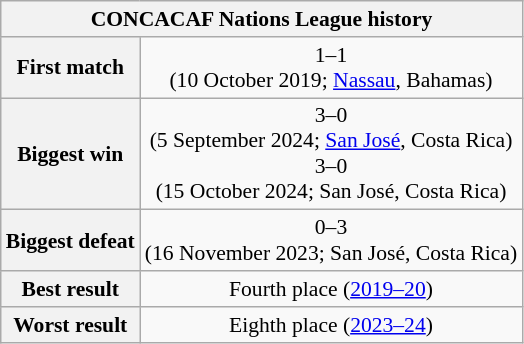<table class="wikitable collapsible collapsed" style="text-align: center;font-size:90%;">
<tr>
<th colspan=2>CONCACAF Nations League history</th>
</tr>
<tr>
<th>First match</th>
<td> 1–1 <br>(10 October 2019; <a href='#'>Nassau</a>, Bahamas)</td>
</tr>
<tr>
<th>Biggest win</th>
<td> 3–0 <br>(5 September 2024; <a href='#'>San José</a>, Costa Rica)<br> 3–0 <br>(15 October 2024; San José, Costa Rica)</td>
</tr>
<tr>
<th>Biggest defeat</th>
<td> 0–3 <br>(16 November 2023; San José, Costa Rica)</td>
</tr>
<tr>
<th>Best result</th>
<td>Fourth place (<a href='#'>2019–20</a>)</td>
</tr>
<tr>
<th>Worst result</th>
<td>Eighth place (<a href='#'>2023–24</a>)</td>
</tr>
</table>
